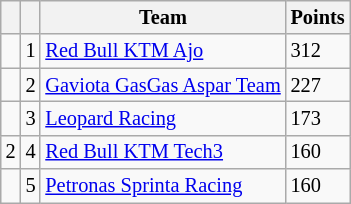<table class="wikitable" style="font-size: 85%;">
<tr>
<th></th>
<th></th>
<th>Team</th>
<th>Points</th>
</tr>
<tr>
<td></td>
<td align=center>1</td>
<td> <a href='#'>Red Bull KTM Ajo</a></td>
<td align=left>312</td>
</tr>
<tr>
<td></td>
<td align=center>2</td>
<td> <a href='#'>Gaviota GasGas Aspar Team</a></td>
<td align=left>227</td>
</tr>
<tr>
<td></td>
<td align=center>3</td>
<td> <a href='#'>Leopard Racing</a></td>
<td align=left>173</td>
</tr>
<tr>
<td> 2</td>
<td align=center>4</td>
<td> <a href='#'>Red Bull KTM Tech3</a></td>
<td align=left>160</td>
</tr>
<tr>
<td></td>
<td align=center>5</td>
<td> <a href='#'>Petronas Sprinta Racing</a></td>
<td align=left>160</td>
</tr>
</table>
